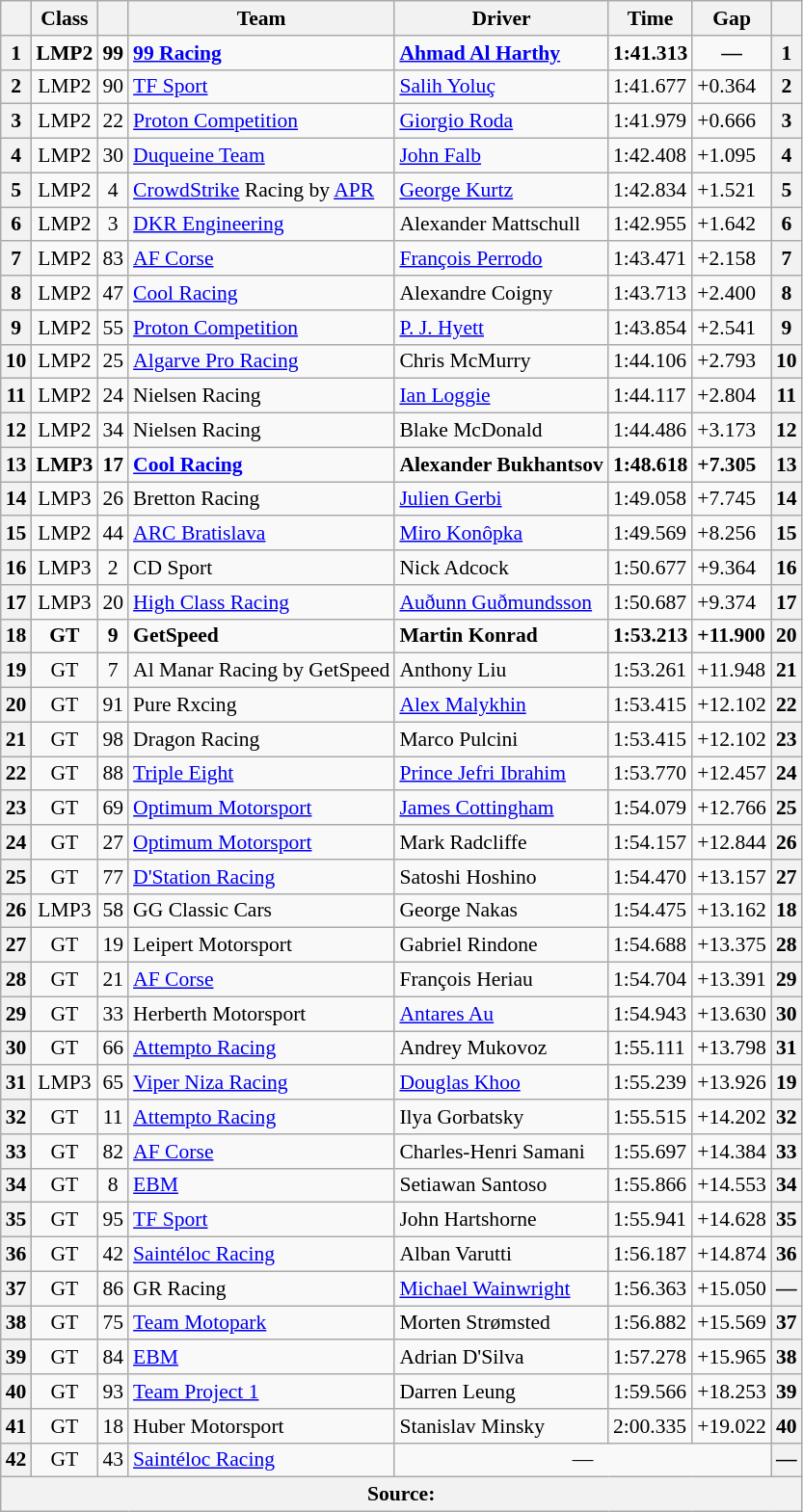<table class="wikitable sortable" style="font-size: 90%;">
<tr>
<th></th>
<th class="unsortable">Class</th>
<th class="unsortable"></th>
<th class="unsortable">Team</th>
<th class="unsortable">Driver</th>
<th class="unsortable">Time</th>
<th class="unsortable">Gap</th>
<th></th>
</tr>
<tr style="font-weight: bold;">
<th>1</th>
<td align="center">LMP2</td>
<td align="center">99</td>
<td> <a href='#'>99 Racing</a></td>
<td> <a href='#'>Ahmad Al Harthy</a></td>
<td>1:41.313</td>
<td align="center">—</td>
<th>1</th>
</tr>
<tr>
<th>2</th>
<td align="center">LMP2</td>
<td align="center">90</td>
<td> <a href='#'>TF Sport</a></td>
<td> <a href='#'>Salih Yoluç</a></td>
<td>1:41.677</td>
<td>+0.364</td>
<th>2</th>
</tr>
<tr>
<th>3</th>
<td align="center">LMP2</td>
<td align="center">22</td>
<td> <a href='#'>Proton Competition</a></td>
<td> <a href='#'>Giorgio Roda</a></td>
<td>1:41.979</td>
<td>+0.666</td>
<th>3</th>
</tr>
<tr>
<th>4</th>
<td align="center">LMP2</td>
<td align="center">30</td>
<td> <a href='#'>Duqueine Team</a></td>
<td> <a href='#'>John Falb</a></td>
<td>1:42.408</td>
<td>+1.095</td>
<th>4</th>
</tr>
<tr>
<th>5</th>
<td align="center">LMP2</td>
<td align="center">4</td>
<td> <a href='#'>CrowdStrike</a> Racing by <a href='#'>APR</a></td>
<td> <a href='#'>George Kurtz</a></td>
<td>1:42.834</td>
<td>+1.521</td>
<th>5</th>
</tr>
<tr>
<th>6</th>
<td align="center">LMP2</td>
<td align="center">3</td>
<td> <a href='#'>DKR Engineering</a></td>
<td> Alexander Mattschull</td>
<td>1:42.955</td>
<td>+1.642</td>
<th>6</th>
</tr>
<tr>
<th>7</th>
<td align="center">LMP2</td>
<td align="center">83</td>
<td> <a href='#'>AF Corse</a></td>
<td> <a href='#'>François Perrodo</a></td>
<td>1:43.471</td>
<td>+2.158</td>
<th>7</th>
</tr>
<tr>
<th>8</th>
<td align="center">LMP2</td>
<td align="center">47</td>
<td> <a href='#'>Cool Racing</a></td>
<td> Alexandre Coigny</td>
<td>1:43.713</td>
<td>+2.400</td>
<th>8</th>
</tr>
<tr>
<th>9</th>
<td align="center">LMP2</td>
<td align="center">55</td>
<td> <a href='#'>Proton Competition</a></td>
<td> <a href='#'>P. J. Hyett</a></td>
<td>1:43.854</td>
<td>+2.541</td>
<th>9</th>
</tr>
<tr>
<th>10</th>
<td align="center">LMP2</td>
<td align="center">25</td>
<td> <a href='#'>Algarve Pro Racing</a></td>
<td> Chris McMurry</td>
<td>1:44.106</td>
<td>+2.793</td>
<th>10</th>
</tr>
<tr>
<th>11</th>
<td align="center">LMP2</td>
<td align="center">24</td>
<td> Nielsen Racing</td>
<td> <a href='#'>Ian Loggie</a></td>
<td>1:44.117</td>
<td>+2.804</td>
<th>11</th>
</tr>
<tr>
<th>12</th>
<td align="center">LMP2</td>
<td align="center">34</td>
<td> Nielsen Racing</td>
<td> Blake McDonald</td>
<td>1:44.486</td>
<td>+3.173</td>
<th>12</th>
</tr>
<tr style="font-weight: bold;">
<th>13</th>
<td align="center">LMP3</td>
<td align="center">17</td>
<td> <a href='#'>Cool Racing</a></td>
<td> Alexander Bukhantsov</td>
<td>1:48.618</td>
<td>+7.305</td>
<th>13</th>
</tr>
<tr>
<th>14</th>
<td align="center">LMP3</td>
<td align="center">26</td>
<td> Bretton Racing</td>
<td> <a href='#'>Julien Gerbi</a></td>
<td>1:49.058</td>
<td>+7.745</td>
<th>14</th>
</tr>
<tr>
<th>15</th>
<td align="center">LMP2</td>
<td align="center">44</td>
<td> <a href='#'>ARC Bratislava</a></td>
<td> <a href='#'>Miro Konôpka</a></td>
<td>1:49.569</td>
<td>+8.256</td>
<th>15</th>
</tr>
<tr>
<th>16</th>
<td align="center">LMP3</td>
<td align="center">2</td>
<td> CD Sport</td>
<td> Nick Adcock</td>
<td>1:50.677</td>
<td>+9.364</td>
<th>16</th>
</tr>
<tr>
<th>17</th>
<td align="center">LMP3</td>
<td align="center">20</td>
<td> <a href='#'>High Class Racing</a></td>
<td> <a href='#'>Auðunn Guðmundsson</a></td>
<td>1:50.687</td>
<td>+9.374</td>
<th>17</th>
</tr>
<tr style="font-weight: bold;">
<th>18</th>
<td align="center">GT</td>
<td align="center">9</td>
<td> GetSpeed</td>
<td> Martin Konrad</td>
<td>1:53.213</td>
<td>+11.900</td>
<th>20</th>
</tr>
<tr>
<th>19</th>
<td align="center">GT</td>
<td align="center">7</td>
<td> Al Manar Racing by GetSpeed</td>
<td> Anthony Liu</td>
<td>1:53.261</td>
<td>+11.948</td>
<th>21</th>
</tr>
<tr>
<th>20</th>
<td align="center">GT</td>
<td align="center">91</td>
<td><a href='#'></a> Pure Rxcing</td>
<td> <a href='#'>Alex Malykhin</a></td>
<td>1:53.415</td>
<td>+12.102</td>
<th>22</th>
</tr>
<tr>
<th>21</th>
<td align="center">GT</td>
<td align="center">98</td>
<td> Dragon Racing</td>
<td> Marco Pulcini</td>
<td>1:53.415</td>
<td>+12.102</td>
<th>23</th>
</tr>
<tr>
<th>22</th>
<td align="center">GT</td>
<td align="center">88</td>
<td> <a href='#'>Triple Eight</a></td>
<td> <a href='#'>Prince Jefri Ibrahim</a></td>
<td>1:53.770</td>
<td>+12.457</td>
<th>24</th>
</tr>
<tr>
<th>23</th>
<td align="center">GT</td>
<td align="center">69</td>
<td> <a href='#'>Optimum Motorsport</a></td>
<td> <a href='#'>James Cottingham</a></td>
<td>1:54.079</td>
<td>+12.766</td>
<th>25</th>
</tr>
<tr>
<th>24</th>
<td align="center">GT</td>
<td align="center">27</td>
<td> <a href='#'>Optimum Motorsport</a></td>
<td> Mark Radcliffe</td>
<td>1:54.157</td>
<td>+12.844</td>
<th>26</th>
</tr>
<tr>
<th>25</th>
<td align="center">GT</td>
<td align="center">77</td>
<td> <a href='#'>D'Station Racing</a></td>
<td> Satoshi Hoshino</td>
<td>1:54.470</td>
<td>+13.157</td>
<th>27</th>
</tr>
<tr>
<th>26</th>
<td align="center">LMP3</td>
<td align="center">58</td>
<td> GG Classic Cars</td>
<td> George Nakas</td>
<td>1:54.475</td>
<td>+13.162</td>
<th>18</th>
</tr>
<tr>
<th>27</th>
<td align="center">GT</td>
<td align="center">19</td>
<td> Leipert Motorsport</td>
<td> Gabriel Rindone</td>
<td>1:54.688</td>
<td>+13.375</td>
<th>28</th>
</tr>
<tr>
<th>28</th>
<td align="center">GT</td>
<td align="center">21</td>
<td> <a href='#'>AF Corse</a></td>
<td> François Heriau</td>
<td>1:54.704</td>
<td>+13.391</td>
<th>29</th>
</tr>
<tr>
<th>29</th>
<td align="center">GT</td>
<td align="center">33</td>
<td> Herberth Motorsport</td>
<td> <a href='#'>Antares Au</a></td>
<td>1:54.943</td>
<td>+13.630</td>
<th>30</th>
</tr>
<tr>
<th>30</th>
<td align="center">GT</td>
<td align="center">66</td>
<td> <a href='#'>Attempto Racing</a></td>
<td> Andrey Mukovoz</td>
<td>1:55.111</td>
<td>+13.798</td>
<th>31</th>
</tr>
<tr>
<th>31</th>
<td align="center">LMP3</td>
<td align="center">65</td>
<td> <a href='#'>Viper Niza Racing</a></td>
<td> <a href='#'>Douglas Khoo</a></td>
<td>1:55.239</td>
<td>+13.926</td>
<th>19</th>
</tr>
<tr>
<th>32</th>
<td align="center">GT</td>
<td align="center">11</td>
<td> <a href='#'>Attempto Racing</a></td>
<td> Ilya Gorbatsky</td>
<td>1:55.515</td>
<td>+14.202</td>
<th>32</th>
</tr>
<tr>
<th>33</th>
<td align="center">GT</td>
<td align="center">82</td>
<td> <a href='#'>AF Corse</a></td>
<td> Charles-Henri Samani</td>
<td>1:55.697</td>
<td>+14.384</td>
<th>33</th>
</tr>
<tr>
<th>34</th>
<td align="center">GT</td>
<td align="center">8</td>
<td> <a href='#'>EBM</a></td>
<td> Setiawan Santoso</td>
<td>1:55.866</td>
<td>+14.553</td>
<th>34</th>
</tr>
<tr>
<th>35</th>
<td align="center">GT</td>
<td align="center">95</td>
<td> <a href='#'>TF Sport</a></td>
<td> John Hartshorne</td>
<td>1:55.941</td>
<td>+14.628</td>
<th>35</th>
</tr>
<tr>
<th>36</th>
<td align="center">GT</td>
<td align="center">42</td>
<td> <a href='#'>Saintéloc Racing</a></td>
<td> Alban Varutti</td>
<td>1:56.187</td>
<td>+14.874</td>
<th>36</th>
</tr>
<tr>
<th>37</th>
<td align="center">GT</td>
<td align="center">86</td>
<td> GR Racing</td>
<td> <a href='#'>Michael Wainwright</a></td>
<td>1:56.363</td>
<td>+15.050</td>
<th>—</th>
</tr>
<tr>
<th>38</th>
<td align="center">GT</td>
<td align="center">75</td>
<td> <a href='#'>Team Motopark</a></td>
<td> Morten Strømsted</td>
<td>1:56.882</td>
<td>+15.569</td>
<th>37</th>
</tr>
<tr>
<th>39</th>
<td align="center">GT</td>
<td align="center">84</td>
<td> <a href='#'>EBM</a></td>
<td> Adrian D'Silva</td>
<td>1:57.278</td>
<td>+15.965</td>
<th>38</th>
</tr>
<tr>
<th>40</th>
<td align="center">GT</td>
<td align="center">93</td>
<td> <a href='#'>Team Project 1</a></td>
<td> Darren Leung</td>
<td>1:59.566</td>
<td>+18.253</td>
<th>39</th>
</tr>
<tr>
<th>41</th>
<td align="center">GT</td>
<td align="center">18</td>
<td> Huber Motorsport</td>
<td> Stanislav Minsky</td>
<td>2:00.335</td>
<td>+19.022</td>
<th>40</th>
</tr>
<tr>
<th>42</th>
<td align="center">GT</td>
<td align="center">43</td>
<td> <a href='#'>Saintéloc Racing</a></td>
<td colspan="3" align="center">—</td>
<th>—</th>
</tr>
<tr>
<th colspan="8">Source:</th>
</tr>
</table>
